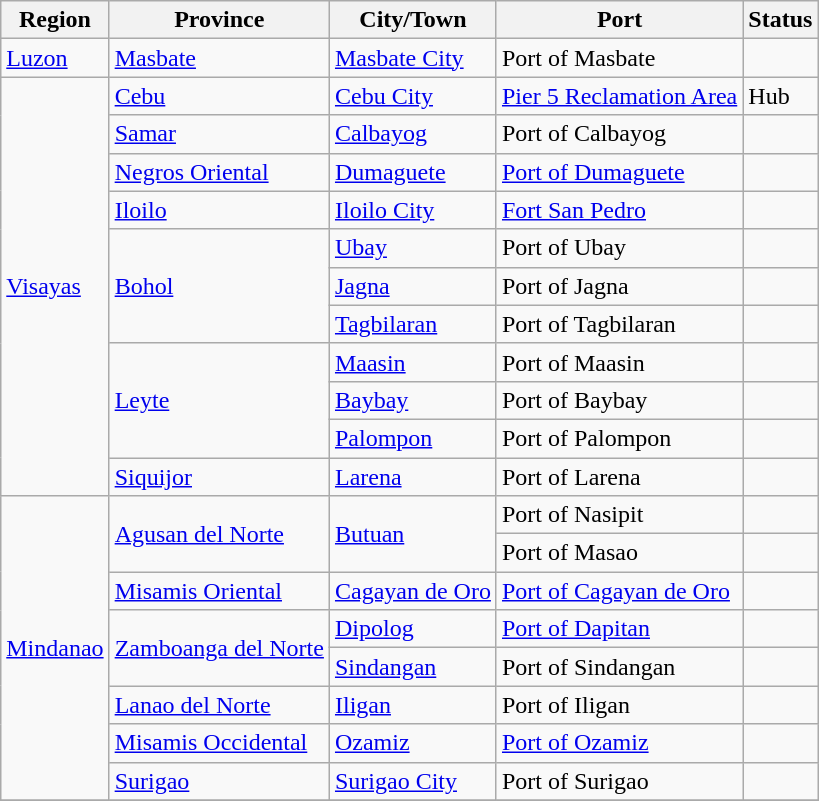<table class="wikitable sortable sticky-header">
<tr>
<th><strong>Region</strong></th>
<th><strong>Province</strong></th>
<th><strong>City/Town</strong></th>
<th><strong>Port</strong></th>
<th><strong>Status</strong></th>
</tr>
<tr>
<td><a href='#'>Luzon</a></td>
<td><a href='#'>Masbate</a></td>
<td><a href='#'>Masbate City</a></td>
<td>Port of Masbate</td>
<td></td>
</tr>
<tr>
<td rowspan="11"><a href='#'>Visayas</a></td>
<td><a href='#'>Cebu</a></td>
<td><a href='#'>Cebu City</a></td>
<td><a href='#'>Pier 5 Reclamation Area</a></td>
<td>Hub</td>
</tr>
<tr>
<td><a href='#'>Samar</a></td>
<td><a href='#'>Calbayog</a></td>
<td>Port of Calbayog</td>
<td></td>
</tr>
<tr>
<td><a href='#'>Negros Oriental</a></td>
<td><a href='#'>Dumaguete</a></td>
<td><a href='#'>Port of Dumaguete</a></td>
<td></td>
</tr>
<tr>
<td><a href='#'>Iloilo</a></td>
<td><a href='#'>Iloilo City</a></td>
<td><a href='#'>Fort San Pedro</a></td>
<td></td>
</tr>
<tr>
<td rowspan="3"><a href='#'>Bohol</a></td>
<td><a href='#'>Ubay</a></td>
<td>Port of Ubay</td>
<td></td>
</tr>
<tr>
<td><a href='#'>Jagna</a></td>
<td>Port of Jagna</td>
<td></td>
</tr>
<tr>
<td><a href='#'>Tagbilaran</a></td>
<td>Port of Tagbilaran</td>
<td></td>
</tr>
<tr>
<td rowspan="3"><a href='#'>Leyte</a></td>
<td><a href='#'>Maasin</a></td>
<td>Port of Maasin</td>
<td></td>
</tr>
<tr>
<td><a href='#'>Baybay</a></td>
<td>Port of Baybay</td>
<td></td>
</tr>
<tr>
<td><a href='#'>Palompon</a></td>
<td>Port of Palompon</td>
<td></td>
</tr>
<tr>
<td><a href='#'>Siquijor</a></td>
<td><a href='#'>Larena</a></td>
<td>Port of Larena</td>
<td></td>
</tr>
<tr>
<td rowspan="8"><a href='#'>Mindanao</a></td>
<td rowspan="2"><a href='#'>Agusan del Norte</a></td>
<td rowspan="2"><a href='#'>Butuan</a></td>
<td>Port of Nasipit</td>
<td></td>
</tr>
<tr>
<td>Port of Masao</td>
<td></td>
</tr>
<tr>
<td><a href='#'>Misamis Oriental</a></td>
<td><a href='#'>Cagayan de Oro</a></td>
<td><a href='#'>Port of Cagayan de Oro</a></td>
<td></td>
</tr>
<tr>
<td rowspan="2"><a href='#'>Zamboanga del Norte</a></td>
<td><a href='#'>Dipolog</a></td>
<td><a href='#'>Port of Dapitan</a></td>
<td></td>
</tr>
<tr>
<td><a href='#'>Sindangan</a></td>
<td>Port of Sindangan</td>
<td></td>
</tr>
<tr>
<td><a href='#'>Lanao del Norte</a></td>
<td><a href='#'>Iligan</a></td>
<td>Port of Iligan</td>
<td></td>
</tr>
<tr>
<td><a href='#'>Misamis Occidental</a></td>
<td><a href='#'>Ozamiz</a></td>
<td><a href='#'>Port of Ozamiz</a></td>
<td></td>
</tr>
<tr>
<td><a href='#'>Surigao</a></td>
<td><a href='#'>Surigao City</a></td>
<td>Port of Surigao</td>
<td></td>
</tr>
<tr>
</tr>
</table>
